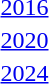<table>
<tr>
<td><a href='#'>2016</a></td>
<td></td>
<td></td>
<td></td>
</tr>
<tr>
<td><a href='#'>2020</a></td>
<td></td>
<td></td>
<td></td>
</tr>
<tr>
<td><a href='#'>2024</a></td>
<td></td>
<td></td>
<td></td>
</tr>
</table>
